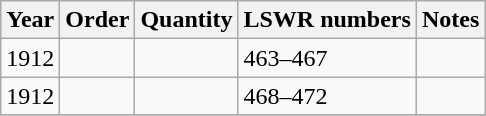<table class="wikitable collapsible uncollapsed">
<tr>
<th>Year</th>
<th>Order</th>
<th>Quantity</th>
<th>LSWR numbers</th>
<th>Notes</th>
</tr>
<tr>
<td>1912</td>
<td></td>
<td></td>
<td>463–467</td>
<td></td>
</tr>
<tr>
<td>1912</td>
<td></td>
<td></td>
<td>468–472</td>
<td></td>
</tr>
<tr>
</tr>
</table>
